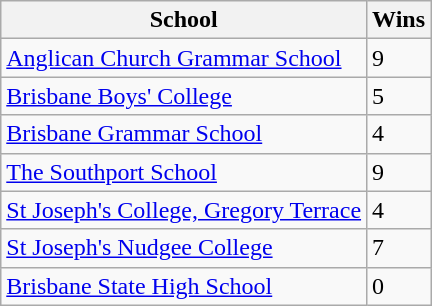<table class="wikitable sortable">
<tr>
<th>School</th>
<th>Wins</th>
</tr>
<tr>
<td><a href='#'>Anglican Church Grammar School</a></td>
<td>9</td>
</tr>
<tr>
<td><a href='#'>Brisbane Boys' College</a></td>
<td>5</td>
</tr>
<tr>
<td><a href='#'>Brisbane Grammar School</a></td>
<td>4</td>
</tr>
<tr>
<td><a href='#'>The Southport School</a></td>
<td>9</td>
</tr>
<tr>
<td><a href='#'>St Joseph's College, Gregory Terrace</a></td>
<td>4</td>
</tr>
<tr>
<td><a href='#'>St Joseph's Nudgee College</a></td>
<td>7</td>
</tr>
<tr>
<td><a href='#'>Brisbane State High School</a></td>
<td>0</td>
</tr>
</table>
